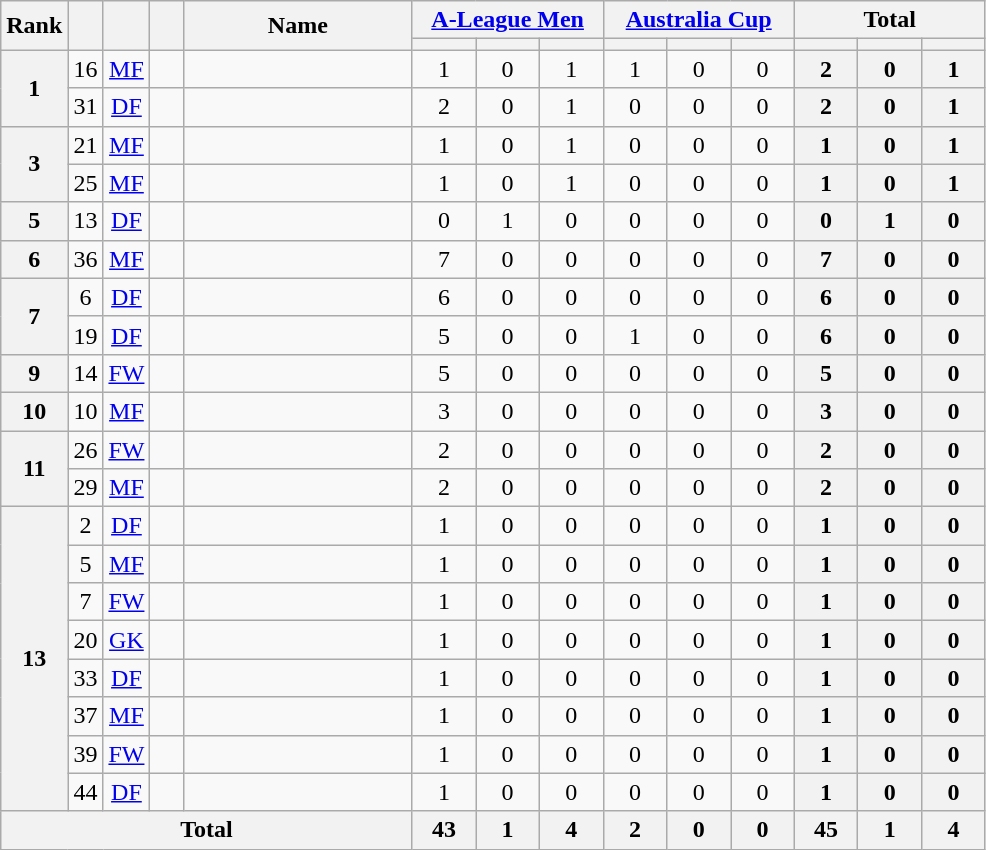<table class="wikitable sortable" style="text-align:center;">
<tr>
<th rowspan="2" width="15">Rank</th>
<th rowspan="2" width="15"></th>
<th rowspan="2" width="15"></th>
<th rowspan="2" width="15"></th>
<th rowspan="2" width="145">Name</th>
<th colspan="3" width="120"><a href='#'>A-League Men</a></th>
<th colspan="3" width="120"><a href='#'>Australia Cup</a></th>
<th colspan="3" width="120">Total</th>
</tr>
<tr>
<th style="width:30px"></th>
<th style="width:30px"></th>
<th style="width:30px"></th>
<th style="width:30px"></th>
<th style="width:30px"></th>
<th style="width:30px"></th>
<th style="width:30px"></th>
<th style="width:30px"></th>
<th style="width:30px"></th>
</tr>
<tr>
<th rowspan="2">1</th>
<td>16</td>
<td><a href='#'>MF</a></td>
<td></td>
<td align="left"><br></td>
<td>1</td>
<td>0</td>
<td>1<br></td>
<td>1</td>
<td>0</td>
<td>0<br></td>
<th>2</th>
<th>0</th>
<th>1</th>
</tr>
<tr>
<td>31</td>
<td><a href='#'>DF</a></td>
<td></td>
<td align="left"><br></td>
<td>2</td>
<td>0</td>
<td>1<br></td>
<td>0</td>
<td>0</td>
<td>0<br></td>
<th>2</th>
<th>0</th>
<th>1</th>
</tr>
<tr>
<th rowspan="2">3</th>
<td>21</td>
<td><a href='#'>MF</a></td>
<td></td>
<td align="left"><br></td>
<td>1</td>
<td>0</td>
<td>1<br></td>
<td>0</td>
<td>0</td>
<td>0<br></td>
<th>1</th>
<th>0</th>
<th>1</th>
</tr>
<tr>
<td>25</td>
<td><a href='#'>MF</a></td>
<td></td>
<td align="left"><br></td>
<td>1</td>
<td>0</td>
<td>1<br></td>
<td>0</td>
<td>0</td>
<td>0<br></td>
<th>1</th>
<th>0</th>
<th>1</th>
</tr>
<tr>
<th>5</th>
<td>13</td>
<td><a href='#'>DF</a></td>
<td></td>
<td align="left"><br></td>
<td>0</td>
<td>1</td>
<td>0<br></td>
<td>0</td>
<td>0</td>
<td>0<br></td>
<th>0</th>
<th>1</th>
<th>0</th>
</tr>
<tr>
<th>6</th>
<td>36</td>
<td><a href='#'>MF</a></td>
<td></td>
<td align="left"><br></td>
<td>7</td>
<td>0</td>
<td>0<br></td>
<td>0</td>
<td>0</td>
<td>0<br></td>
<th>7</th>
<th>0</th>
<th>0</th>
</tr>
<tr>
<th rowspan="2">7</th>
<td>6</td>
<td><a href='#'>DF</a></td>
<td></td>
<td align="left"><br></td>
<td>6</td>
<td>0</td>
<td>0<br></td>
<td>0</td>
<td>0</td>
<td>0<br></td>
<th>6</th>
<th>0</th>
<th>0</th>
</tr>
<tr>
<td>19</td>
<td><a href='#'>DF</a></td>
<td></td>
<td align="left"><br></td>
<td>5</td>
<td>0</td>
<td>0<br></td>
<td>1</td>
<td>0</td>
<td>0<br></td>
<th>6</th>
<th>0</th>
<th>0</th>
</tr>
<tr>
<th>9</th>
<td>14</td>
<td><a href='#'>FW</a></td>
<td></td>
<td align="left"><br></td>
<td>5</td>
<td>0</td>
<td>0<br></td>
<td>0</td>
<td>0</td>
<td>0<br></td>
<th>5</th>
<th>0</th>
<th>0</th>
</tr>
<tr>
<th>10</th>
<td>10</td>
<td><a href='#'>MF</a></td>
<td></td>
<td align="left"><br></td>
<td>3</td>
<td>0</td>
<td>0<br></td>
<td>0</td>
<td>0</td>
<td>0<br></td>
<th>3</th>
<th>0</th>
<th>0</th>
</tr>
<tr>
<th rowspan="2">11</th>
<td>26</td>
<td><a href='#'>FW</a></td>
<td></td>
<td align="left"><br></td>
<td>2</td>
<td>0</td>
<td>0<br></td>
<td>0</td>
<td>0</td>
<td>0<br></td>
<th>2</th>
<th>0</th>
<th>0</th>
</tr>
<tr>
<td>29</td>
<td><a href='#'>MF</a></td>
<td></td>
<td align="left"><br></td>
<td>2</td>
<td>0</td>
<td>0<br></td>
<td>0</td>
<td>0</td>
<td>0<br></td>
<th>2</th>
<th>0</th>
<th>0</th>
</tr>
<tr>
<th rowspan="8">13</th>
<td>2</td>
<td><a href='#'>DF</a></td>
<td></td>
<td align="left"><br></td>
<td>1</td>
<td>0</td>
<td>0<br></td>
<td>0</td>
<td>0</td>
<td>0<br></td>
<th>1</th>
<th>0</th>
<th>0</th>
</tr>
<tr>
<td>5</td>
<td><a href='#'>MF</a></td>
<td></td>
<td align="left"><br></td>
<td>1</td>
<td>0</td>
<td>0<br></td>
<td>0</td>
<td>0</td>
<td>0<br></td>
<th>1</th>
<th>0</th>
<th>0</th>
</tr>
<tr>
<td>7</td>
<td><a href='#'>FW</a></td>
<td></td>
<td align="left"><br></td>
<td>1</td>
<td>0</td>
<td>0<br></td>
<td>0</td>
<td>0</td>
<td>0<br></td>
<th>1</th>
<th>0</th>
<th>0</th>
</tr>
<tr>
<td>20</td>
<td><a href='#'>GK</a></td>
<td></td>
<td align="left"><br></td>
<td>1</td>
<td>0</td>
<td>0<br></td>
<td>0</td>
<td>0</td>
<td>0<br></td>
<th>1</th>
<th>0</th>
<th>0</th>
</tr>
<tr>
<td>33</td>
<td><a href='#'>DF</a></td>
<td></td>
<td align="left"><br></td>
<td>1</td>
<td>0</td>
<td>0<br></td>
<td>0</td>
<td>0</td>
<td>0<br></td>
<th>1</th>
<th>0</th>
<th>0</th>
</tr>
<tr>
<td>37</td>
<td><a href='#'>MF</a></td>
<td></td>
<td align="left"><br></td>
<td>1</td>
<td>0</td>
<td>0<br></td>
<td>0</td>
<td>0</td>
<td>0<br></td>
<th>1</th>
<th>0</th>
<th>0</th>
</tr>
<tr>
<td>39</td>
<td><a href='#'>FW</a></td>
<td></td>
<td align="left"><br></td>
<td>1</td>
<td>0</td>
<td>0<br></td>
<td>0</td>
<td>0</td>
<td>0<br></td>
<th>1</th>
<th>0</th>
<th>0</th>
</tr>
<tr>
<td>44</td>
<td><a href='#'>DF</a></td>
<td></td>
<td align="left"><br></td>
<td>1</td>
<td>0</td>
<td>0<br></td>
<td>0</td>
<td>0</td>
<td>0<br></td>
<th>1</th>
<th>0</th>
<th>0</th>
</tr>
<tr>
<th colspan="5">Total<br></th>
<th>43</th>
<th>1</th>
<th>4<br></th>
<th>2</th>
<th>0</th>
<th>0<br></th>
<th>45</th>
<th>1</th>
<th>4</th>
</tr>
</table>
